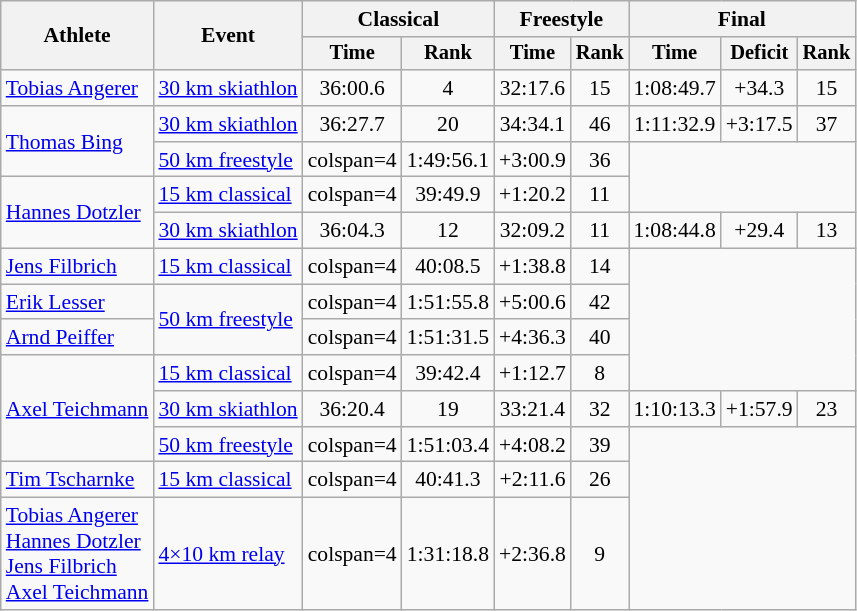<table class="wikitable" style="font-size:90%">
<tr>
<th rowspan=2>Athlete</th>
<th rowspan=2>Event</th>
<th colspan=2>Classical</th>
<th colspan=2>Freestyle</th>
<th colspan=3>Final</th>
</tr>
<tr style="font-size: 95%">
<th>Time</th>
<th>Rank</th>
<th>Time</th>
<th>Rank</th>
<th>Time</th>
<th>Deficit</th>
<th>Rank</th>
</tr>
<tr align=center>
<td align=left><a href='#'>Tobias Angerer</a></td>
<td align=left><a href='#'>30 km skiathlon</a></td>
<td>36:00.6</td>
<td>4</td>
<td>32:17.6</td>
<td>15</td>
<td>1:08:49.7</td>
<td>+34.3</td>
<td>15</td>
</tr>
<tr align=center>
<td align=left rowspan=2><a href='#'>Thomas Bing</a></td>
<td align=left><a href='#'>30 km skiathlon</a></td>
<td>36:27.7</td>
<td>20</td>
<td>34:34.1</td>
<td>46</td>
<td>1:11:32.9</td>
<td>+3:17.5</td>
<td>37</td>
</tr>
<tr align=center>
<td align=left><a href='#'>50 km freestyle</a></td>
<td>colspan=4 </td>
<td>1:49:56.1</td>
<td>+3:00.9</td>
<td>36</td>
</tr>
<tr align=center>
<td align=left rowspan=2><a href='#'>Hannes Dotzler</a></td>
<td align=left><a href='#'>15 km classical</a></td>
<td>colspan=4 </td>
<td>39:49.9</td>
<td>+1:20.2</td>
<td>11</td>
</tr>
<tr align=center>
<td align=left><a href='#'>30 km skiathlon</a></td>
<td>36:04.3</td>
<td>12</td>
<td>32:09.2</td>
<td>11</td>
<td>1:08:44.8</td>
<td>+29.4</td>
<td>13</td>
</tr>
<tr align=center>
<td align=left><a href='#'>Jens Filbrich</a></td>
<td align=left><a href='#'>15 km classical</a></td>
<td>colspan=4 </td>
<td>40:08.5</td>
<td>+1:38.8</td>
<td>14</td>
</tr>
<tr align=center>
<td align=left><a href='#'>Erik Lesser</a></td>
<td align=left rowspan=2><a href='#'>50 km freestyle</a></td>
<td>colspan=4 </td>
<td>1:51:55.8</td>
<td>+5:00.6</td>
<td>42</td>
</tr>
<tr align=center>
<td align=left><a href='#'>Arnd Peiffer</a></td>
<td>colspan=4 </td>
<td>1:51:31.5</td>
<td>+4:36.3</td>
<td>40</td>
</tr>
<tr align=center>
<td align=left rowspan=3><a href='#'>Axel Teichmann</a></td>
<td align=left><a href='#'>15 km classical</a></td>
<td>colspan=4 </td>
<td>39:42.4</td>
<td>+1:12.7</td>
<td>8</td>
</tr>
<tr align=center>
<td align=left><a href='#'>30 km skiathlon</a></td>
<td>36:20.4</td>
<td>19</td>
<td>33:21.4</td>
<td>32</td>
<td>1:10:13.3</td>
<td>+1:57.9</td>
<td>23</td>
</tr>
<tr align=center>
<td align=left><a href='#'>50 km freestyle</a></td>
<td>colspan=4 </td>
<td>1:51:03.4</td>
<td>+4:08.2</td>
<td>39</td>
</tr>
<tr align=center>
<td align=left><a href='#'>Tim Tscharnke</a></td>
<td align=left><a href='#'>15 km classical</a></td>
<td>colspan=4 </td>
<td>40:41.3</td>
<td>+2:11.6</td>
<td>26</td>
</tr>
<tr align=center>
<td align=left><a href='#'>Tobias Angerer</a><br><a href='#'>Hannes Dotzler</a><br><a href='#'>Jens Filbrich</a><br><a href='#'>Axel Teichmann</a></td>
<td align=left><a href='#'>4×10 km relay</a></td>
<td>colspan=4 </td>
<td>1:31:18.8</td>
<td>+2:36.8</td>
<td>9</td>
</tr>
</table>
